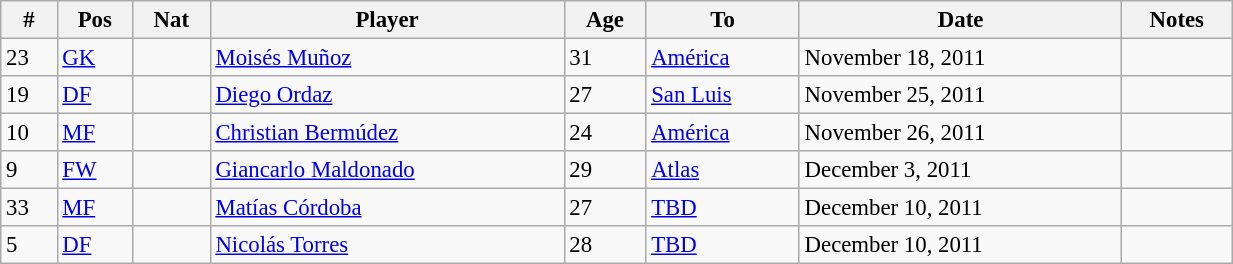<table class="wikitable" style="width:65%; text-align:center; font-size:95%; text-align:left;">
<tr>
<th><strong>#</strong></th>
<th><strong>Pos</strong></th>
<th><strong>Nat</strong></th>
<th><strong>Player</strong></th>
<th><strong>Age</strong></th>
<th><strong>To</strong></th>
<th><strong>Date</strong></th>
<th><strong>Notes</strong></th>
</tr>
<tr>
<td>23</td>
<td><a href='#'>GK</a></td>
<td></td>
<td><a href='#'>Moisés Muñoz</a></td>
<td>31</td>
<td><a href='#'>América</a></td>
<td>November 18, 2011</td>
<td></td>
</tr>
<tr>
<td>19</td>
<td><a href='#'>DF</a></td>
<td></td>
<td><a href='#'>Diego Ordaz</a></td>
<td>27</td>
<td><a href='#'>San Luis</a></td>
<td>November 25, 2011</td>
<td></td>
</tr>
<tr>
<td>10</td>
<td><a href='#'>MF</a></td>
<td></td>
<td><a href='#'>Christian Bermúdez</a></td>
<td>24</td>
<td><a href='#'>América</a></td>
<td>November 26, 2011</td>
<td></td>
</tr>
<tr>
<td>9</td>
<td><a href='#'>FW</a></td>
<td></td>
<td><a href='#'>Giancarlo Maldonado</a></td>
<td>29</td>
<td><a href='#'>Atlas</a></td>
<td>December 3, 2011</td>
<td></td>
</tr>
<tr>
<td>33</td>
<td><a href='#'>MF</a></td>
<td></td>
<td><a href='#'>Matías Córdoba</a></td>
<td>27</td>
<td><a href='#'>TBD</a></td>
<td>December 10, 2011</td>
<td></td>
</tr>
<tr>
<td>5</td>
<td><a href='#'>DF</a></td>
<td></td>
<td><a href='#'>Nicolás Torres</a></td>
<td>28</td>
<td><a href='#'>TBD</a></td>
<td>December 10, 2011</td>
<td></td>
</tr>
</table>
